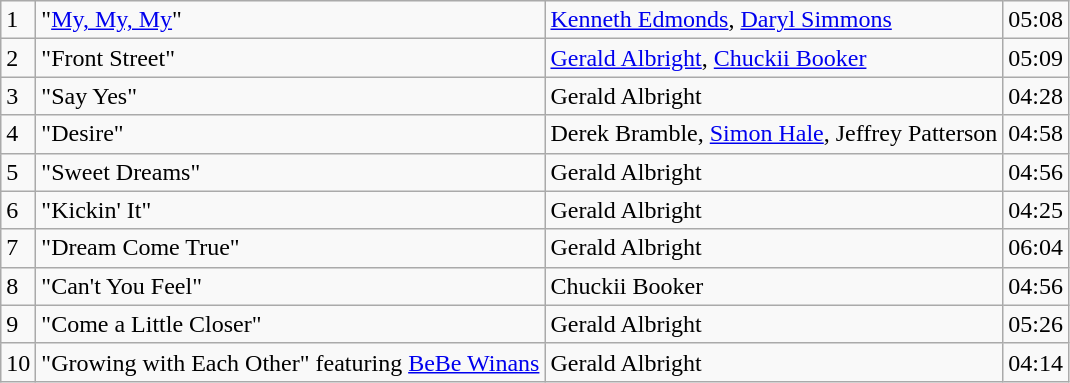<table class="wikitable">
<tr>
<td>1</td>
<td>"<a href='#'>My, My, My</a>"</td>
<td><a href='#'>Kenneth Edmonds</a>, <a href='#'>Daryl Simmons</a></td>
<td>05:08</td>
</tr>
<tr>
<td>2</td>
<td>"Front Street"</td>
<td><a href='#'>Gerald Albright</a>, <a href='#'>Chuckii Booker</a></td>
<td>05:09</td>
</tr>
<tr>
<td>3</td>
<td>"Say Yes"</td>
<td>Gerald Albright</td>
<td>04:28</td>
</tr>
<tr>
<td>4</td>
<td>"Desire"</td>
<td>Derek Bramble, <a href='#'>Simon Hale</a>, Jeffrey Patterson</td>
<td>04:58</td>
</tr>
<tr>
<td>5</td>
<td>"Sweet Dreams"</td>
<td>Gerald Albright</td>
<td>04:56</td>
</tr>
<tr>
<td>6</td>
<td>"Kickin' It"</td>
<td>Gerald Albright</td>
<td>04:25</td>
</tr>
<tr>
<td>7</td>
<td>"Dream Come True"</td>
<td>Gerald Albright</td>
<td>06:04</td>
</tr>
<tr>
<td>8</td>
<td>"Can't You Feel"</td>
<td>Chuckii Booker</td>
<td>04:56</td>
</tr>
<tr>
<td>9</td>
<td>"Come a Little Closer"</td>
<td>Gerald Albright</td>
<td>05:26</td>
</tr>
<tr>
<td>10</td>
<td>"Growing with Each Other" featuring <a href='#'>BeBe Winans</a></td>
<td>Gerald Albright</td>
<td>04:14</td>
</tr>
</table>
